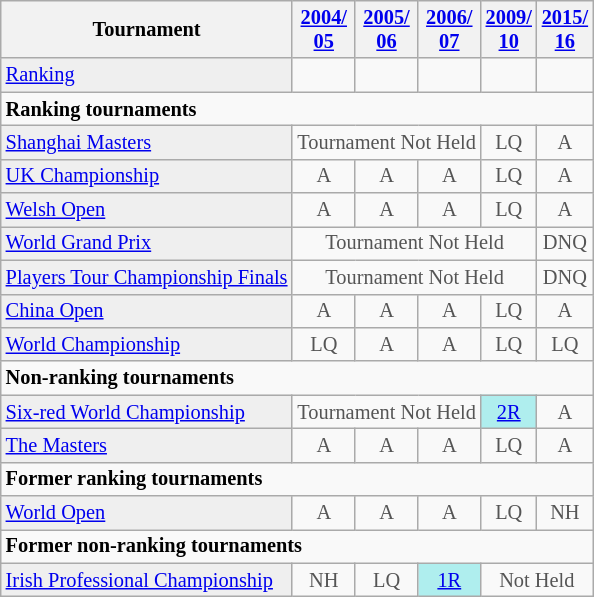<table class="wikitable" style="font-size:85%;">
<tr>
<th>Tournament</th>
<th><a href='#'>2004/<br>05</a></th>
<th><a href='#'>2005/<br>06</a></th>
<th><a href='#'>2006/<br>07</a></th>
<th><a href='#'>2009/<br>10</a></th>
<th><a href='#'>2015/<br>16</a></th>
</tr>
<tr>
<td style="background:#EFEFEF;"><a href='#'>Ranking</a></td>
<td align="center"></td>
<td align="center"></td>
<td align="center"></td>
<td align="center"></td>
<td align="center"></td>
</tr>
<tr>
<td colspan="10"><strong>Ranking tournaments</strong></td>
</tr>
<tr>
<td style="background:#EFEFEF;"><a href='#'>Shanghai Masters</a></td>
<td align="center" colspan="3" style="color:#555555;">Tournament Not Held</td>
<td align="center" style="color:#555555;">LQ</td>
<td align="center" style="color:#555555;">A</td>
</tr>
<tr>
<td style="background:#EFEFEF;"><a href='#'>UK Championship</a></td>
<td align="center" style="color:#555555;">A</td>
<td align="center" style="color:#555555;">A</td>
<td align="center" style="color:#555555;">A</td>
<td align="center" style="color:#555555;">LQ</td>
<td align="center" style="color:#555555;">A</td>
</tr>
<tr>
<td style="background:#EFEFEF;"><a href='#'>Welsh Open</a></td>
<td align="center" style="color:#555555;">A</td>
<td align="center" style="color:#555555;">A</td>
<td align="center" style="color:#555555;">A</td>
<td align="center" style="color:#555555;">LQ</td>
<td align="center" style="color:#555555;">A</td>
</tr>
<tr>
<td style="background:#EFEFEF;"><a href='#'>World Grand Prix</a></td>
<td align="center" colspan="4" style="color:#555555;">Tournament Not Held</td>
<td align="center" style="color:#555555;">DNQ</td>
</tr>
<tr>
<td style="background:#EFEFEF;"><a href='#'>Players Tour Championship Finals</a></td>
<td align="center" colspan="4" style="color:#555555;">Tournament Not Held</td>
<td align="center" style="color:#555555;">DNQ</td>
</tr>
<tr>
<td style="background:#EFEFEF;"><a href='#'>China Open</a></td>
<td align="center" style="color:#555555;">A</td>
<td align="center" style="color:#555555;">A</td>
<td align="center" style="color:#555555;">A</td>
<td align="center" style="color:#555555;">LQ</td>
<td align="center" style="color:#555555;">A</td>
</tr>
<tr>
<td style="background:#EFEFEF;"><a href='#'>World Championship</a></td>
<td align="center" style="color:#555555;">LQ</td>
<td align="center" style="color:#555555;">A</td>
<td align="center" style="color:#555555;">A</td>
<td align="center" style="color:#555555;">LQ</td>
<td align="center" style="color:#555555;">LQ</td>
</tr>
<tr>
<td colspan="10"><strong>Non-ranking tournaments</strong></td>
</tr>
<tr>
<td style="background:#EFEFEF;"><a href='#'>Six-red World Championship</a></td>
<td align="center" colspan="3" style="color:#555555;">Tournament Not Held</td>
<td align="center" style="background:#afeeee;"><a href='#'>2R</a></td>
<td align="center" style="color:#555555;">A</td>
</tr>
<tr>
<td style="background:#EFEFEF;"><a href='#'>The Masters</a></td>
<td align="center" style="color:#555555;">A</td>
<td align="center" style="color:#555555;">A</td>
<td align="center" style="color:#555555;">A</td>
<td align="center" style="color:#555555;">LQ</td>
<td align="center" style="color:#555555;">A</td>
</tr>
<tr>
<td colspan="10"><strong>Former ranking tournaments</strong></td>
</tr>
<tr>
<td style="background:#EFEFEF;"><a href='#'>World Open</a></td>
<td align="center" style="color:#555555;">A</td>
<td align="center" style="color:#555555;">A</td>
<td align="center" style="color:#555555;">A</td>
<td align="center" style="color:#555555;">LQ</td>
<td align="center" style="color:#555555;">NH</td>
</tr>
<tr>
<td colspan="10"><strong>Former non-ranking tournaments</strong></td>
</tr>
<tr>
<td style="background:#EFEFEF;"><a href='#'>Irish Professional Championship</a></td>
<td align="center" style="color:#555555;">NH</td>
<td align="center" style="color:#555555;">LQ</td>
<td align="center" style="background:#afeeee;"><a href='#'>1R</a></td>
<td align="center" colspan="10" style="color:#555555;">Not Held</td>
</tr>
</table>
